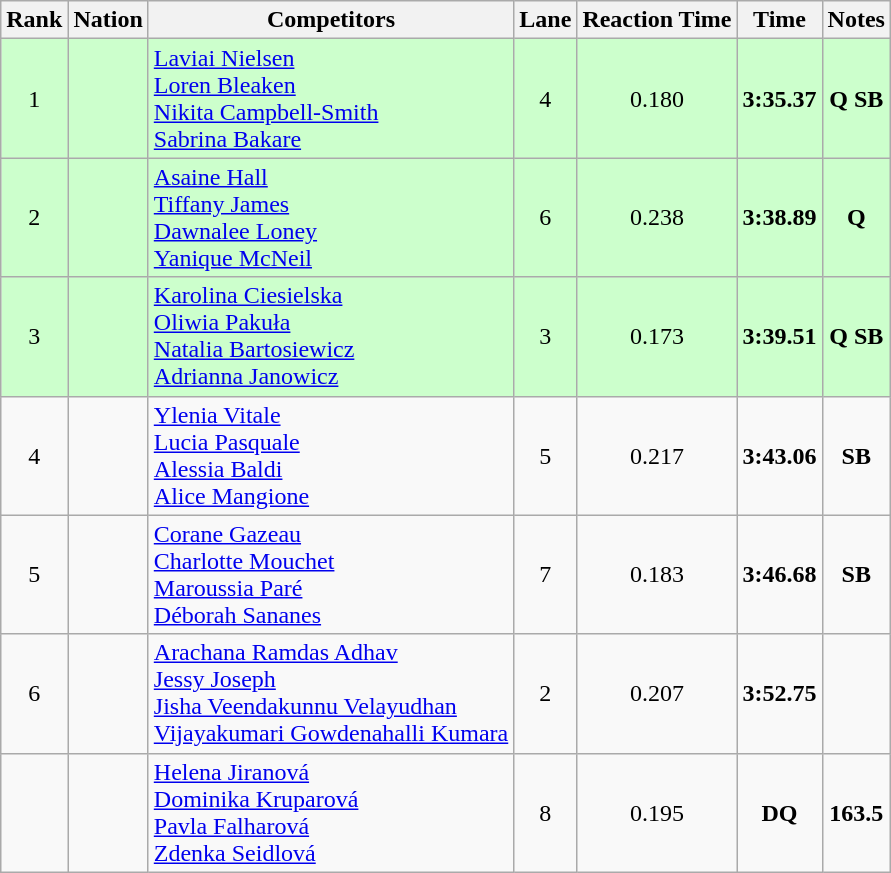<table class="wikitable sortable" style="text-align:center">
<tr>
<th>Rank</th>
<th>Nation</th>
<th>Competitors</th>
<th>Lane</th>
<th>Reaction Time</th>
<th>Time</th>
<th>Notes</th>
</tr>
<tr bgcolor=ccffcc>
<td>1</td>
<td align=left></td>
<td align=left><a href='#'>Laviai Nielsen</a><br><a href='#'>Loren Bleaken</a><br><a href='#'>Nikita Campbell-Smith</a><br><a href='#'>Sabrina Bakare</a></td>
<td>4</td>
<td>0.180</td>
<td><strong>3:35.37</strong></td>
<td><strong>Q SB</strong></td>
</tr>
<tr bgcolor=ccffcc>
<td>2</td>
<td align=left></td>
<td align=left><a href='#'>Asaine Hall</a><br><a href='#'>Tiffany James</a><br><a href='#'>Dawnalee Loney</a><br><a href='#'>Yanique McNeil</a></td>
<td>6</td>
<td>0.238</td>
<td><strong>3:38.89</strong></td>
<td><strong>Q</strong></td>
</tr>
<tr bgcolor=ccffcc>
<td>3</td>
<td align=left></td>
<td align=left><a href='#'>Karolina Ciesielska</a><br><a href='#'>Oliwia Pakuła</a><br><a href='#'>Natalia Bartosiewicz</a><br><a href='#'>Adrianna Janowicz</a></td>
<td>3</td>
<td>0.173</td>
<td><strong>3:39.51</strong></td>
<td><strong>Q SB</strong></td>
</tr>
<tr>
<td>4</td>
<td align=left></td>
<td align=left><a href='#'>Ylenia Vitale</a><br><a href='#'>Lucia Pasquale</a><br><a href='#'>Alessia Baldi</a><br><a href='#'>Alice Mangione</a></td>
<td>5</td>
<td>0.217</td>
<td><strong>3:43.06</strong></td>
<td><strong>SB</strong></td>
</tr>
<tr>
<td>5</td>
<td align=left></td>
<td align=left><a href='#'>Corane Gazeau</a><br><a href='#'>Charlotte Mouchet</a><br><a href='#'>Maroussia Paré</a><br><a href='#'>Déborah Sananes</a></td>
<td>7</td>
<td>0.183</td>
<td><strong>3:46.68</strong></td>
<td><strong>SB</strong></td>
</tr>
<tr>
<td>6</td>
<td align=left></td>
<td align=left><a href='#'>Arachana Ramdas Adhav</a><br><a href='#'>Jessy Joseph</a><br><a href='#'>Jisha Veendakunnu Velayudhan</a><br><a href='#'>Vijayakumari Gowdenahalli Kumara</a></td>
<td>2</td>
<td>0.207</td>
<td><strong>3:52.75</strong></td>
<td></td>
</tr>
<tr>
<td></td>
<td align=left></td>
<td align=left><a href='#'>Helena Jiranová</a><br><a href='#'>Dominika Kruparová</a><br><a href='#'>Pavla Falharová</a><br><a href='#'>Zdenka Seidlová</a></td>
<td>8</td>
<td>0.195</td>
<td><strong>DQ</strong></td>
<td><strong>163.5</strong></td>
</tr>
</table>
